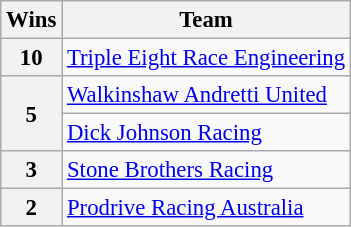<table class="wikitable" style="font-size: 95%;">
<tr>
<th>Wins</th>
<th>Team</th>
</tr>
<tr>
<th>10</th>
<td><a href='#'>Triple Eight Race Engineering</a></td>
</tr>
<tr>
<th rowspan="2">5</th>
<td><a href='#'>Walkinshaw Andretti United</a></td>
</tr>
<tr>
<td><a href='#'>Dick Johnson Racing</a></td>
</tr>
<tr>
<th>3</th>
<td><a href='#'>Stone Brothers Racing</a></td>
</tr>
<tr>
<th>2</th>
<td><a href='#'>Prodrive Racing Australia</a></td>
</tr>
</table>
